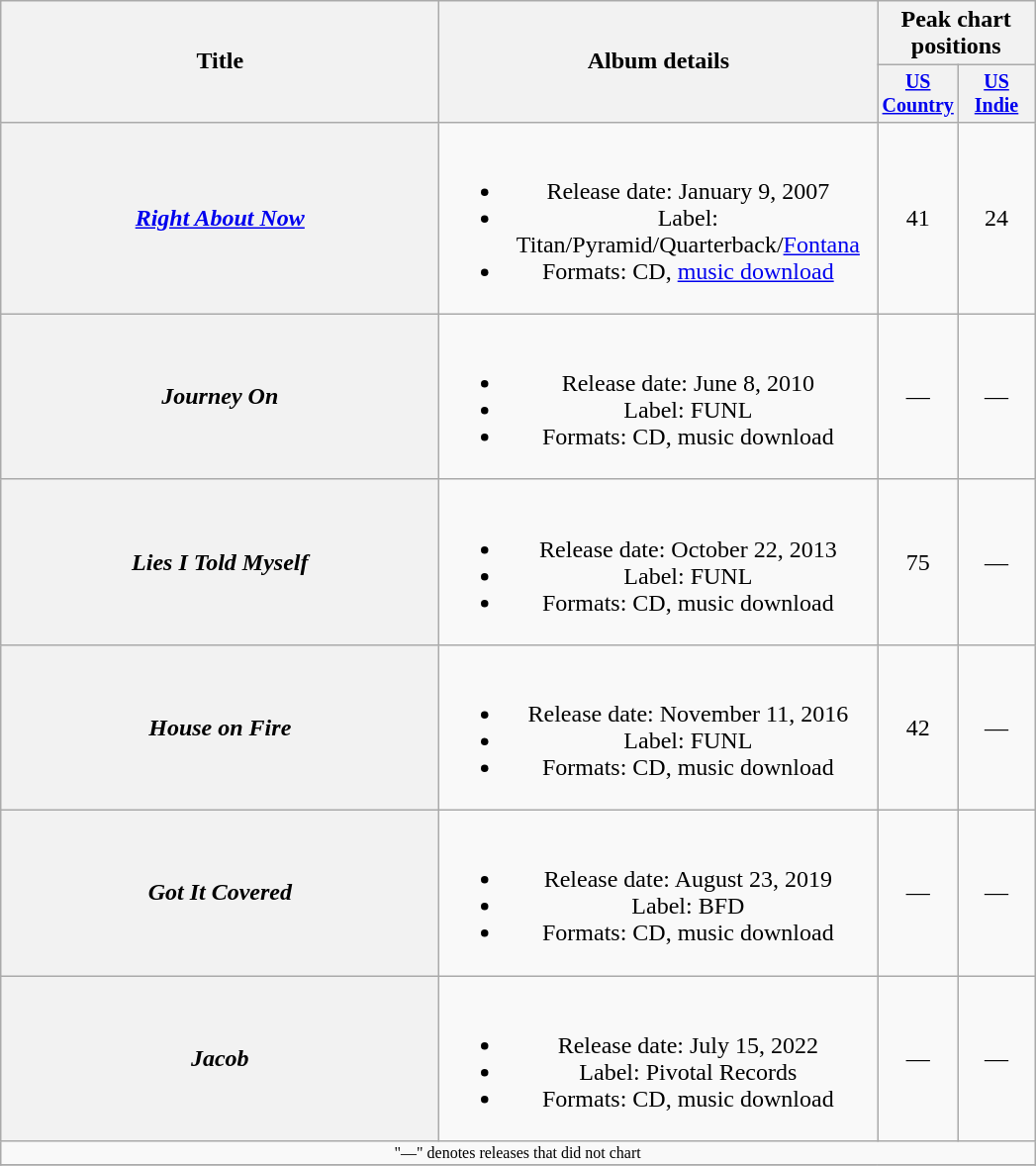<table class="wikitable plainrowheaders" style="text-align:center;">
<tr>
<th rowspan="2" style="width:18em;">Title</th>
<th rowspan="2" style="width:18em;">Album details</th>
<th colspan="2">Peak chart<br>positions</th>
</tr>
<tr style="font-size:smaller;">
<th width="45"><a href='#'>US Country</a><br></th>
<th width="45"><a href='#'>US<br>Indie</a><br></th>
</tr>
<tr>
<th scope="row"><em><a href='#'>Right About Now</a></em></th>
<td><br><ul><li>Release date: January 9, 2007</li><li>Label: Titan/Pyramid/Quarterback/<a href='#'>Fontana</a></li><li>Formats: CD, <a href='#'>music download</a></li></ul></td>
<td>41</td>
<td>24</td>
</tr>
<tr>
<th scope="row"><em>Journey On</em></th>
<td><br><ul><li>Release date: June 8, 2010</li><li>Label: FUNL</li><li>Formats: CD, music download</li></ul></td>
<td>—</td>
<td>—</td>
</tr>
<tr>
<th scope="row"><em>Lies I Told Myself</em></th>
<td><br><ul><li>Release date: October 22, 2013</li><li>Label: FUNL</li><li>Formats: CD, music download</li></ul></td>
<td>75</td>
<td>—</td>
</tr>
<tr>
<th scope="row"><em>House on Fire</em></th>
<td><br><ul><li>Release date: November 11, 2016</li><li>Label: FUNL</li><li>Formats: CD, music download</li></ul></td>
<td>42</td>
<td>—</td>
</tr>
<tr>
<th scope="row"><em>Got It Covered</em></th>
<td><br><ul><li>Release date: August 23, 2019</li><li>Label: BFD</li><li>Formats: CD, music download</li></ul></td>
<td>—</td>
<td>—</td>
</tr>
<tr>
<th scope="row"><em>Jacob</em></th>
<td><br><ul><li>Release date: July 15, 2022</li><li>Label: Pivotal Records</li><li>Formats: CD, music download</li></ul></td>
<td>—</td>
<td>—</td>
</tr>
<tr>
<td colspan="4" style="font-size:8pt">"—" denotes releases that did not chart</td>
</tr>
<tr>
</tr>
</table>
